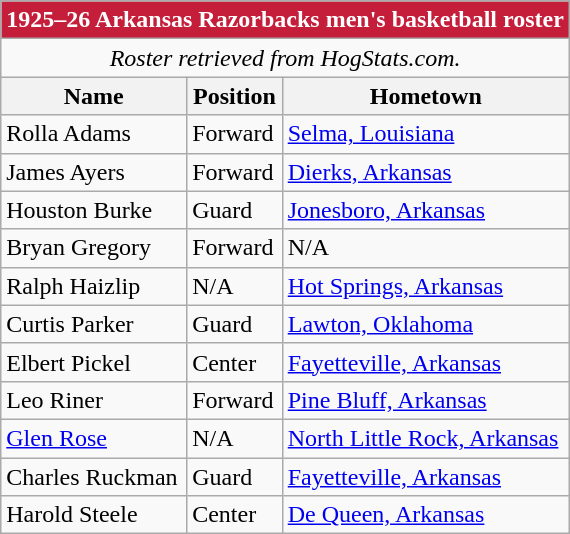<table class="wikitable">
<tr>
<td colspan="9" style="background-color: #C41E3A; color: #FFFFFF"><strong>1925–26 Arkansas Razorbacks men's basketball roster</strong></td>
</tr>
<tr>
<td colspan="9" align="center"><em>Roster retrieved from HogStats.com. </em></td>
</tr>
<tr>
<th>Name</th>
<th>Position</th>
<th>Hometown</th>
</tr>
<tr>
<td>Rolla Adams</td>
<td>Forward</td>
<td><a href='#'>Selma, Louisiana</a></td>
</tr>
<tr>
<td>James Ayers</td>
<td>Forward</td>
<td><a href='#'>Dierks, Arkansas</a></td>
</tr>
<tr>
<td>Houston Burke</td>
<td>Guard</td>
<td><a href='#'>Jonesboro, Arkansas</a></td>
</tr>
<tr>
<td>Bryan Gregory</td>
<td>Forward</td>
<td>N/A</td>
</tr>
<tr>
<td>Ralph Haizlip</td>
<td>N/A</td>
<td><a href='#'>Hot Springs, Arkansas</a></td>
</tr>
<tr>
<td>Curtis Parker</td>
<td>Guard</td>
<td><a href='#'>Lawton, Oklahoma</a></td>
</tr>
<tr>
<td>Elbert Pickel</td>
<td>Center</td>
<td><a href='#'>Fayetteville, Arkansas</a></td>
</tr>
<tr>
<td>Leo Riner</td>
<td>Forward</td>
<td><a href='#'>Pine Bluff, Arkansas</a></td>
</tr>
<tr>
<td><a href='#'>Glen Rose</a></td>
<td>N/A</td>
<td><a href='#'>North Little Rock, Arkansas</a></td>
</tr>
<tr>
<td>Charles Ruckman</td>
<td>Guard</td>
<td><a href='#'>Fayetteville, Arkansas</a></td>
</tr>
<tr>
<td>Harold Steele</td>
<td>Center</td>
<td><a href='#'>De Queen, Arkansas</a></td>
</tr>
</table>
